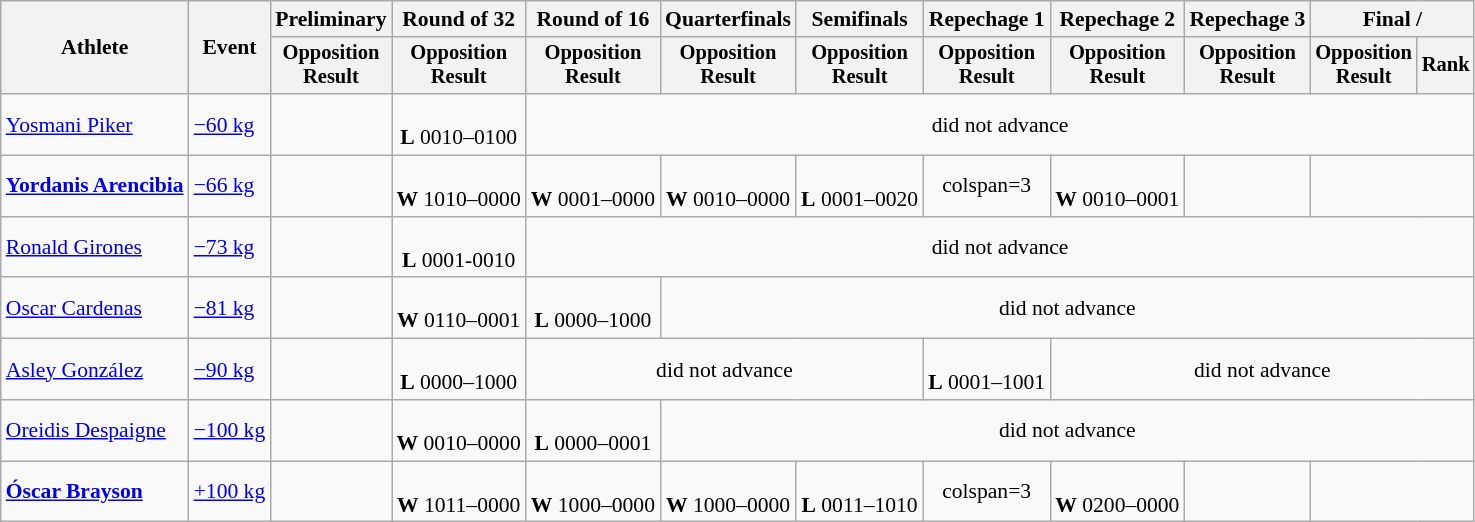<table class="wikitable" style="font-size:90%">
<tr>
<th rowspan="2">Athlete</th>
<th rowspan="2">Event</th>
<th>Preliminary</th>
<th>Round of 32</th>
<th>Round of 16</th>
<th>Quarterfinals</th>
<th>Semifinals</th>
<th>Repechage 1</th>
<th>Repechage 2</th>
<th>Repechage 3</th>
<th colspan=2>Final / </th>
</tr>
<tr style="font-size:95%">
<th>Opposition<br>Result</th>
<th>Opposition<br>Result</th>
<th>Opposition<br>Result</th>
<th>Opposition<br>Result</th>
<th>Opposition<br>Result</th>
<th>Opposition<br>Result</th>
<th>Opposition<br>Result</th>
<th>Opposition<br>Result</th>
<th>Opposition<br>Result</th>
<th>Rank</th>
</tr>
<tr align=center>
<td align=left><a href='#'>Yosmani Piker</a></td>
<td align=left><a href='#'>−60 kg</a></td>
<td></td>
<td> <br> <strong>L</strong> 0010–0100</td>
<td colspan=8>did not advance</td>
</tr>
<tr align=center>
<td align=left><strong><a href='#'>Yordanis Arencibia</a></strong></td>
<td align=left><a href='#'>−66 kg</a></td>
<td></td>
<td> <br> <strong>W</strong> 1010–0000</td>
<td><br><strong>W</strong> 0001–0000</td>
<td> <br><strong>W</strong> 0010–0000</td>
<td> <br> <strong>L</strong> 0001–0020</td>
<td>colspan=3 </td>
<td><br><strong>W</strong> 0010–0001</td>
<td></td>
</tr>
<tr align=center>
<td align=left><a href='#'>Ronald Girones</a></td>
<td align=left><a href='#'>−73 kg</a></td>
<td></td>
<td> <br> <strong>L</strong> 0001-0010</td>
<td colspan=8>did not advance</td>
</tr>
<tr align=center>
<td align=left><a href='#'>Oscar Cardenas</a></td>
<td align=left><a href='#'>−81 kg</a></td>
<td></td>
<td> <br> <strong>W</strong> 0110–0001</td>
<td> <br> <strong>L</strong> 0000–1000</td>
<td colspan=7>did not advance</td>
</tr>
<tr align=center>
<td align=left><a href='#'>Asley González</a></td>
<td align=left><a href='#'>−90 kg</a></td>
<td></td>
<td> <br> <strong>L</strong> 0000–1000</td>
<td colspan=3>did not advance</td>
<td align=center> <br> <strong>L</strong> 0001–1001</td>
<td colspan=4>did not advance</td>
</tr>
<tr align=center>
<td align=left><a href='#'>Oreidis Despaigne</a></td>
<td><a href='#'>−100 kg</a></td>
<td></td>
<td> <br> <strong>W</strong> 0010–0000</td>
<td> <br> <strong>L</strong> 0000–0001</td>
<td colspan=7>did not advance</td>
</tr>
<tr align=center>
<td align=left><strong><a href='#'>Óscar Brayson</a></strong></td>
<td align=left><a href='#'>+100 kg</a></td>
<td></td>
<td> <br> <strong>W</strong> 1011–0000</td>
<td> <br> <strong>W</strong> 1000–0000</td>
<td> <br> <strong>W</strong> 1000–0000</td>
<td> <br> <strong>L</strong> 0011–1010</td>
<td>colspan=3 </td>
<td> <br><strong>W</strong> 0200–0000</td>
<td></td>
</tr>
</table>
